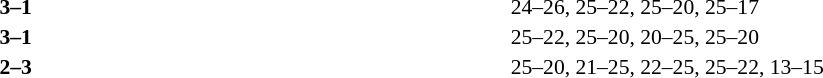<table width=100% cellspacing=1>
<tr>
<th width=20%></th>
<th width=12%></th>
<th width=20%></th>
<th width=33%></th>
<td></td>
</tr>
<tr style=font-size:90%>
<td align=right><strong></strong></td>
<td align=center><strong>3–1</strong></td>
<td></td>
<td>24–26, 25–22, 25–20, 25–17</td>
<td></td>
</tr>
<tr style=font-size:90%>
<td align=right><strong></strong></td>
<td align=center><strong>3–1</strong></td>
<td></td>
<td>25–22, 25–20, 20–25, 25–20</td>
<td></td>
</tr>
<tr style=font-size:90%>
<td align=right></td>
<td align=center><strong>2–3</strong></td>
<td><strong></strong></td>
<td>25–20, 21–25, 22–25, 25–22, 13–15</td>
</tr>
</table>
